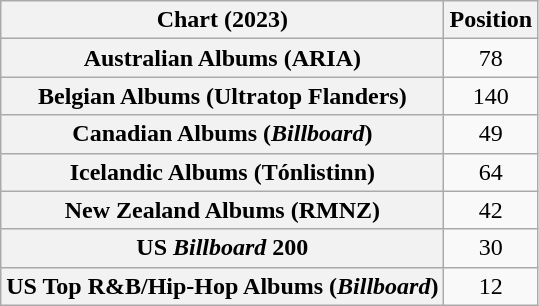<table class="wikitable sortable plainrowheaders" style="text-align:center">
<tr>
<th scope="col">Chart (2023)</th>
<th scope="col">Position</th>
</tr>
<tr>
<th scope="row">Australian Albums (ARIA)</th>
<td>78</td>
</tr>
<tr>
<th scope="row">Belgian Albums (Ultratop Flanders)</th>
<td>140</td>
</tr>
<tr>
<th scope="row">Canadian Albums (<em>Billboard</em>)</th>
<td>49</td>
</tr>
<tr>
<th scope="row">Icelandic Albums (Tónlistinn)</th>
<td>64</td>
</tr>
<tr>
<th scope="row">New Zealand Albums (RMNZ)</th>
<td>42</td>
</tr>
<tr>
<th scope="row">US <em>Billboard</em> 200</th>
<td>30</td>
</tr>
<tr>
<th scope="row">US Top R&B/Hip-Hop Albums (<em>Billboard</em>)</th>
<td>12</td>
</tr>
</table>
